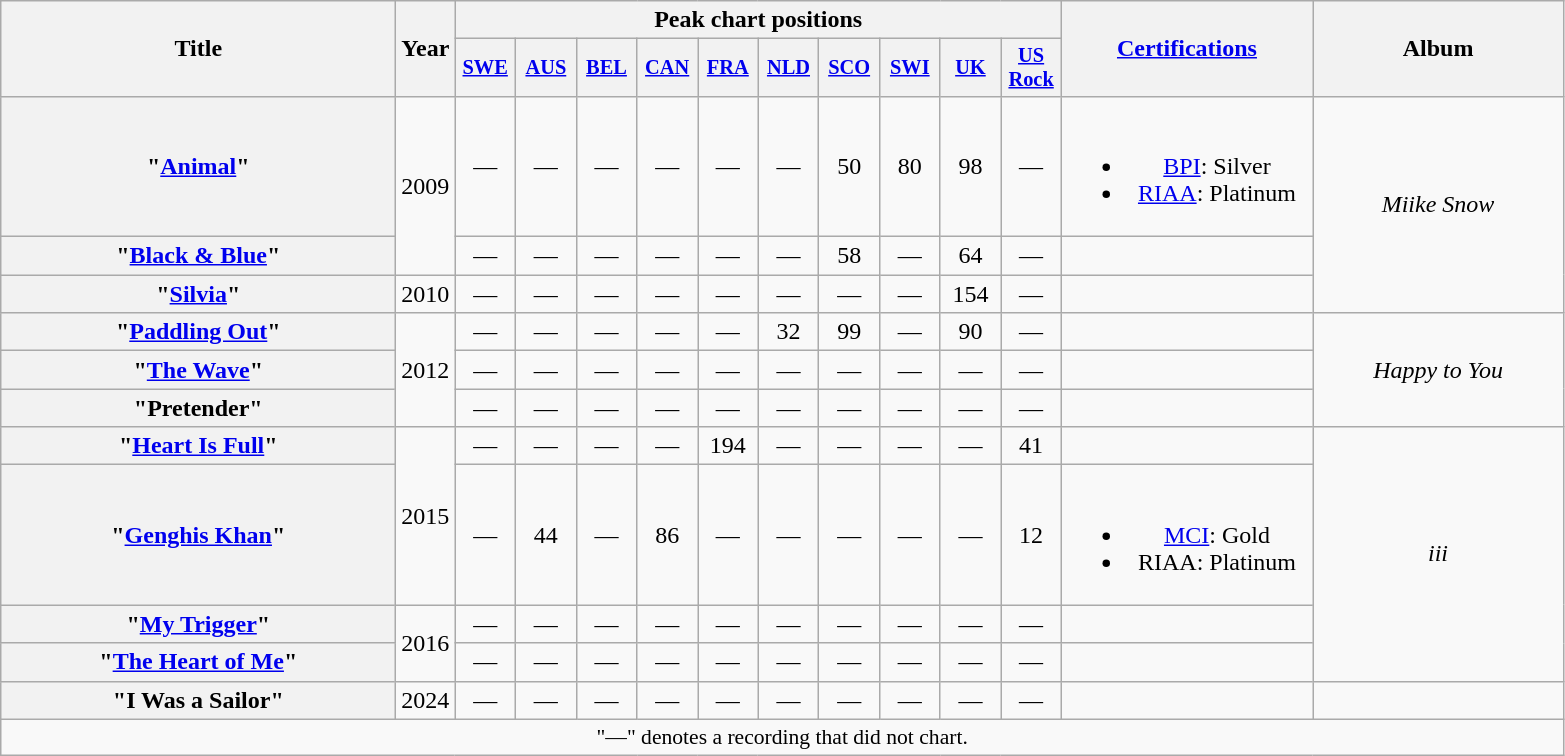<table class="wikitable plainrowheaders" style="text-align:center;">
<tr>
<th scope="col" rowspan="2" style="width:16em;">Title</th>
<th scope="col" rowspan="2">Year</th>
<th scope="col" colspan="10">Peak chart positions</th>
<th scope="col" rowspan="2" style="width:10em;"><a href='#'>Certifications</a></th>
<th scope="col" rowspan="2" style="width:10em;">Album</th>
</tr>
<tr>
<th scope="col" style="width:2.5em;font-size:85%;"><a href='#'>SWE</a><br></th>
<th scope="col" style="width:2.5em;font-size:85%;"><a href='#'>AUS</a><br></th>
<th scope="col" style="width:2.5em;font-size:85%;"><a href='#'>BEL</a><br></th>
<th scope="col" style="width:2.5em;font-size:85%;"><a href='#'>CAN</a><br></th>
<th scope="col" style="width:2.5em;font-size:85%;"><a href='#'>FRA</a><br></th>
<th scope="col" style="width:2.5em;font-size:85%;"><a href='#'>NLD</a><br></th>
<th scope="col" style="width:2.5em;font-size:85%;"><a href='#'>SCO</a><br></th>
<th scope="col" style="width:2.5em;font-size:85%;"><a href='#'>SWI</a><br></th>
<th scope="col" style="width:2.5em;font-size:85%;"><a href='#'>UK</a><br></th>
<th scope="col" style="width:2.5em;font-size:85%;"><a href='#'>US<br>Rock</a><br></th>
</tr>
<tr>
<th scope="row">"<a href='#'>Animal</a>"</th>
<td rowspan="2">2009</td>
<td>—</td>
<td>—</td>
<td>—</td>
<td>—</td>
<td>—</td>
<td>—</td>
<td>50</td>
<td>80</td>
<td>98</td>
<td>—</td>
<td><br><ul><li><a href='#'>BPI</a>: Silver</li><li><a href='#'>RIAA</a>: Platinum</li></ul></td>
<td rowspan="3"><em>Miike Snow</em></td>
</tr>
<tr>
<th scope="row">"<a href='#'>Black & Blue</a>"</th>
<td>—</td>
<td>—</td>
<td>—</td>
<td>—</td>
<td>—</td>
<td>—</td>
<td>58</td>
<td>—</td>
<td>64</td>
<td>—</td>
<td></td>
</tr>
<tr>
<th scope="row">"<a href='#'>Silvia</a>"</th>
<td>2010</td>
<td>—</td>
<td>—</td>
<td>—</td>
<td>—</td>
<td>—</td>
<td>—</td>
<td>—</td>
<td>—</td>
<td>154</td>
<td>—</td>
<td></td>
</tr>
<tr>
<th scope="row">"<a href='#'>Paddling Out</a>"</th>
<td rowspan="3">2012</td>
<td>—</td>
<td>—</td>
<td>—</td>
<td>—</td>
<td>—</td>
<td>32</td>
<td>99</td>
<td>—</td>
<td>90</td>
<td>—</td>
<td></td>
<td rowspan="3"><em>Happy to You</em></td>
</tr>
<tr>
<th scope="row">"<a href='#'>The Wave</a>"</th>
<td>—</td>
<td>—</td>
<td>—</td>
<td>—</td>
<td>—</td>
<td>—</td>
<td>—</td>
<td>—</td>
<td>—</td>
<td>—</td>
<td></td>
</tr>
<tr>
<th scope="row">"Pretender"</th>
<td>—</td>
<td>—</td>
<td>—</td>
<td>—</td>
<td>—</td>
<td>—</td>
<td>—</td>
<td>—</td>
<td>—</td>
<td>—</td>
<td></td>
</tr>
<tr>
<th scope="row">"<a href='#'>Heart Is Full</a>"</th>
<td rowspan="2">2015</td>
<td>—</td>
<td>—</td>
<td>—</td>
<td>—</td>
<td>194</td>
<td>—</td>
<td>—</td>
<td>—</td>
<td>—</td>
<td>41</td>
<td></td>
<td rowspan="4"><em>iii</em></td>
</tr>
<tr>
<th scope="row">"<a href='#'>Genghis Khan</a>"</th>
<td>—</td>
<td>44</td>
<td>—</td>
<td>86</td>
<td>—</td>
<td>—</td>
<td>—</td>
<td>—</td>
<td>—</td>
<td>12</td>
<td><br><ul><li><a href='#'>MCI</a>: Gold</li><li>RIAA: Platinum</li></ul></td>
</tr>
<tr>
<th scope="row">"<a href='#'>My Trigger</a>"</th>
<td rowspan="2">2016</td>
<td>—</td>
<td>—</td>
<td>—</td>
<td>—</td>
<td>—</td>
<td>—</td>
<td>—</td>
<td>—</td>
<td>—</td>
<td>—</td>
<td></td>
</tr>
<tr>
<th scope="row">"<a href='#'>The Heart of Me</a>"</th>
<td>—</td>
<td>—</td>
<td>—</td>
<td>—</td>
<td>—</td>
<td>—</td>
<td>—</td>
<td>—</td>
<td>—</td>
<td>—</td>
<td></td>
</tr>
<tr>
<th scope="row">"I Was a Sailor"</th>
<td>2024</td>
<td>—</td>
<td>—</td>
<td>—</td>
<td>—</td>
<td>—</td>
<td>—</td>
<td>—</td>
<td>—</td>
<td>—</td>
<td>—</td>
<td></td>
<td></td>
</tr>
<tr>
<td colspan="14" style="font-size:90%">"—" denotes a recording that did not chart.</td>
</tr>
</table>
